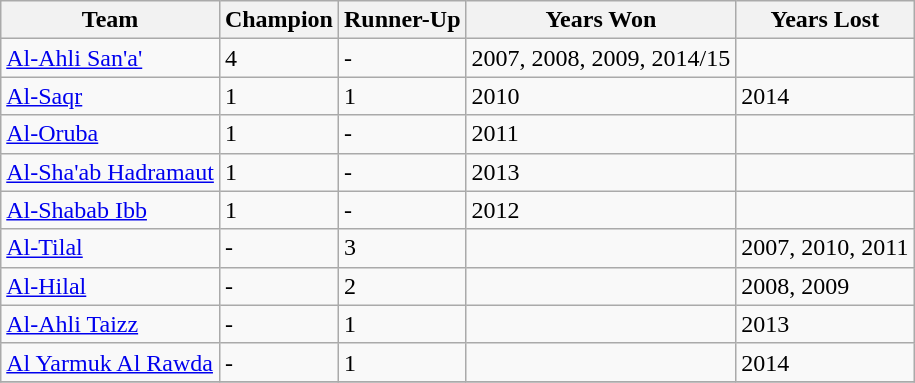<table class="wikitable" align="center">
<tr>
<th>Team</th>
<th>Champion</th>
<th>Runner-Up</th>
<th>Years Won</th>
<th>Years Lost</th>
</tr>
<tr>
<td><a href='#'>Al-Ahli San'a'</a></td>
<td>4</td>
<td>-</td>
<td>2007, 2008, 2009, 2014/15</td>
<td></td>
</tr>
<tr>
<td><a href='#'>Al-Saqr</a></td>
<td>1</td>
<td>1</td>
<td>2010</td>
<td>2014</td>
</tr>
<tr>
<td><a href='#'>Al-Oruba</a></td>
<td>1</td>
<td>-</td>
<td>2011</td>
<td></td>
</tr>
<tr>
<td><a href='#'>Al-Sha'ab Hadramaut</a></td>
<td>1</td>
<td>-</td>
<td>2013</td>
<td></td>
</tr>
<tr>
<td><a href='#'>Al-Shabab Ibb</a></td>
<td>1</td>
<td>-</td>
<td>2012</td>
<td></td>
</tr>
<tr>
<td><a href='#'>Al-Tilal</a></td>
<td>-</td>
<td>3</td>
<td></td>
<td>2007, 2010, 2011</td>
</tr>
<tr>
<td><a href='#'>Al-Hilal</a></td>
<td>-</td>
<td>2</td>
<td></td>
<td>2008, 2009</td>
</tr>
<tr>
<td><a href='#'>Al-Ahli Taizz</a></td>
<td>-</td>
<td>1</td>
<td></td>
<td>2013</td>
</tr>
<tr>
<td><a href='#'>Al Yarmuk Al Rawda</a></td>
<td>-</td>
<td>1</td>
<td></td>
<td>2014</td>
</tr>
<tr>
</tr>
</table>
